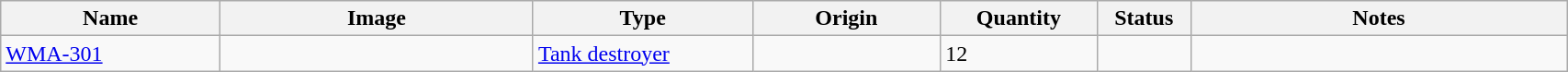<table class="wikitable" style="width:90%;">
<tr>
<th width=14%>Name</th>
<th width=20%>Image</th>
<th width=14%>Type</th>
<th width=12%>Origin</th>
<th width=10%>Quantity</th>
<th width=06%>Status</th>
<th width=24%>Notes</th>
</tr>
<tr>
<td><a href='#'>WMA-301</a></td>
<td></td>
<td><a href='#'>Tank destroyer</a></td>
<td></td>
<td>12</td>
<td></td>
<td></td>
</tr>
</table>
